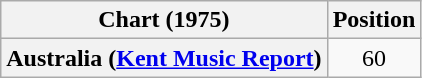<table class="wikitable sortable plainrowheaders" style="text-align:center">
<tr>
<th scope="col">Chart (1975)</th>
<th scope="col">Position</th>
</tr>
<tr>
<th scope="row">Australia (<a href='#'>Kent Music Report</a>)</th>
<td>60</td>
</tr>
</table>
